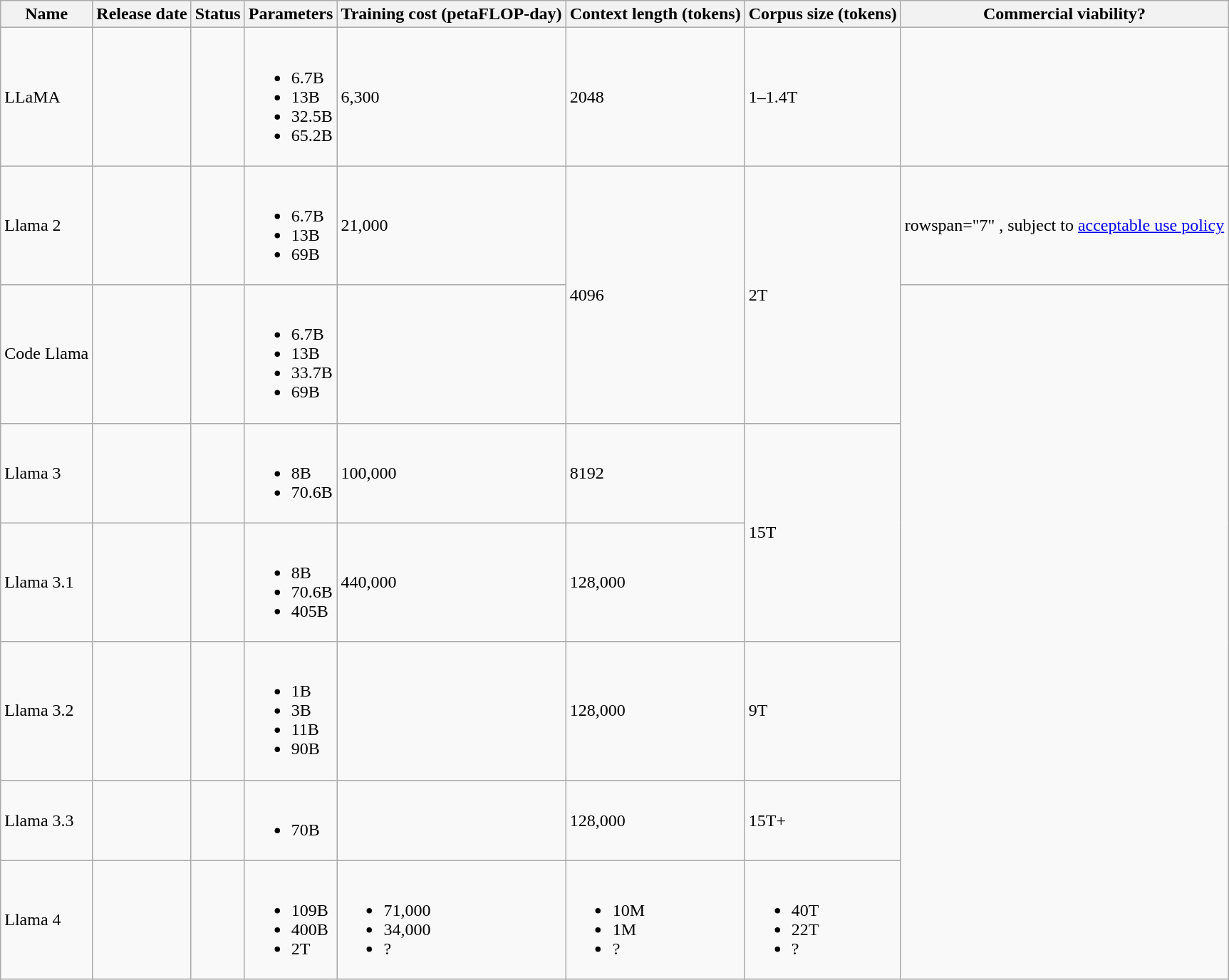<table class="wikitable sortable">
<tr>
<th>Name</th>
<th>Release date</th>
<th>Status</th>
<th>Parameters</th>
<th>Training cost (petaFLOP-day)</th>
<th>Context length (tokens)</th>
<th>Corpus size (tokens)</th>
<th>Commercial viability?</th>
</tr>
<tr>
<td>LLaMA</td>
<td></td>
<td></td>
<td><br><ul><li>6.7B</li><li>13B</li><li>32.5B</li><li>65.2B</li></ul></td>
<td>6,300</td>
<td>2048</td>
<td>1–1.4T</td>
<td></td>
</tr>
<tr>
<td>Llama 2</td>
<td></td>
<td></td>
<td><br><ul><li>6.7B</li><li>13B</li><li>69B</li></ul></td>
<td>21,000</td>
<td rowspan="2">4096</td>
<td rowspan="2">2T</td>
<td>rowspan="7" , subject to <a href='#'>acceptable use policy</a></td>
</tr>
<tr>
<td>Code Llama</td>
<td></td>
<td></td>
<td><br><ul><li>6.7B</li><li>13B</li><li>33.7B</li><li>69B</li></ul></td>
<td></td>
</tr>
<tr>
<td>Llama 3</td>
<td></td>
<td></td>
<td><br><ul><li>8B</li><li>70.6B</li></ul></td>
<td>100,000</td>
<td>8192</td>
<td rowspan="2">15T</td>
</tr>
<tr>
<td>Llama 3.1</td>
<td></td>
<td></td>
<td><br><ul><li>8B</li><li>70.6B</li><li>405B</li></ul></td>
<td>440,000</td>
<td>128,000</td>
</tr>
<tr>
<td>Llama 3.2</td>
<td></td>
<td></td>
<td><br><ul><li>1B</li><li>3B</li><li>11B</li><li>90B</li></ul></td>
<td></td>
<td>128,000</td>
<td>9T</td>
</tr>
<tr>
<td>Llama 3.3</td>
<td></td>
<td></td>
<td><br><ul><li>70B</li></ul></td>
<td></td>
<td>128,000</td>
<td>15T+</td>
</tr>
<tr>
<td>Llama 4</td>
<td></td>
<td></td>
<td><br><ul><li>109B</li><li>400B</li><li>2T</li></ul></td>
<td><br><ul><li>71,000</li><li>34,000</li><li>?</li></ul></td>
<td><br><ul><li>10M</li><li>1M</li><li>?</li></ul></td>
<td><br><ul><li>40T</li><li>22T</li><li>?</li></ul></td>
</tr>
</table>
